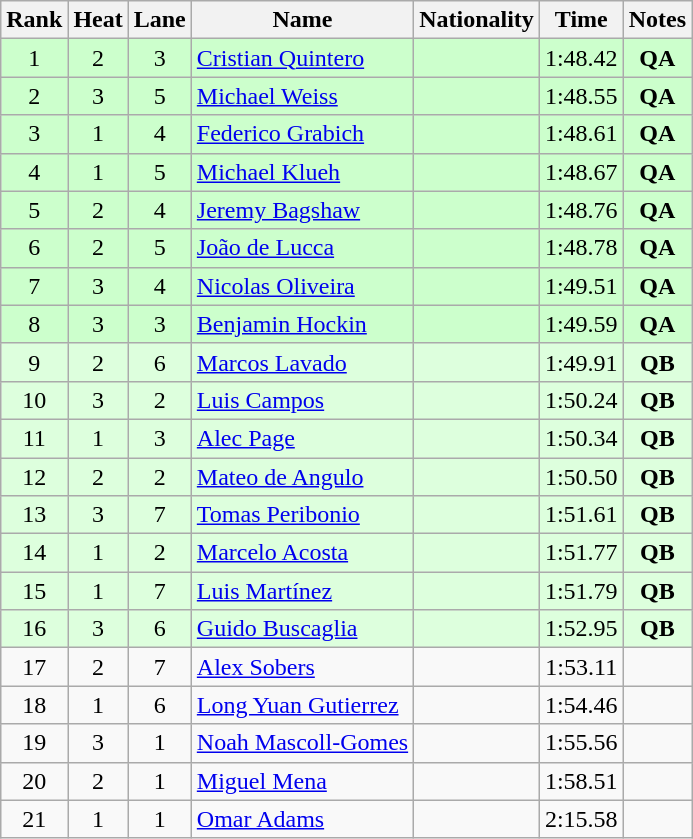<table class="wikitable sortable" style="text-align:center">
<tr>
<th>Rank</th>
<th>Heat</th>
<th>Lane</th>
<th>Name</th>
<th>Nationality</th>
<th>Time</th>
<th>Notes</th>
</tr>
<tr bgcolor=ccffcc>
<td>1</td>
<td>2</td>
<td>3</td>
<td align=left><a href='#'>Cristian Quintero</a></td>
<td align=left></td>
<td>1:48.42</td>
<td><strong>QA</strong></td>
</tr>
<tr bgcolor=ccffcc>
<td>2</td>
<td>3</td>
<td>5</td>
<td align=left><a href='#'>Michael Weiss</a></td>
<td align=left></td>
<td>1:48.55</td>
<td><strong>QA</strong></td>
</tr>
<tr bgcolor=ccffcc>
<td>3</td>
<td>1</td>
<td>4</td>
<td align=left><a href='#'>Federico Grabich</a></td>
<td align=left></td>
<td>1:48.61</td>
<td><strong>QA</strong></td>
</tr>
<tr bgcolor=ccffcc>
<td>4</td>
<td>1</td>
<td>5</td>
<td align=left><a href='#'>Michael Klueh</a></td>
<td align=left></td>
<td>1:48.67</td>
<td><strong>QA</strong></td>
</tr>
<tr bgcolor=ccffcc>
<td>5</td>
<td>2</td>
<td>4</td>
<td align=left><a href='#'>Jeremy Bagshaw</a></td>
<td align=left></td>
<td>1:48.76</td>
<td><strong>QA</strong></td>
</tr>
<tr bgcolor=ccffcc>
<td>6</td>
<td>2</td>
<td>5</td>
<td align=left><a href='#'>João de Lucca</a></td>
<td align=left></td>
<td>1:48.78</td>
<td><strong>QA</strong></td>
</tr>
<tr bgcolor=ccffcc>
<td>7</td>
<td>3</td>
<td>4</td>
<td align=left><a href='#'>Nicolas Oliveira</a></td>
<td align=left></td>
<td>1:49.51</td>
<td><strong>QA</strong></td>
</tr>
<tr bgcolor=ccffcc>
<td>8</td>
<td>3</td>
<td>3</td>
<td align=left><a href='#'>Benjamin Hockin</a></td>
<td align=left></td>
<td>1:49.59</td>
<td><strong>QA</strong></td>
</tr>
<tr bgcolor=ddffdd>
<td>9</td>
<td>2</td>
<td>6</td>
<td align=left><a href='#'>Marcos Lavado</a></td>
<td align=left></td>
<td>1:49.91</td>
<td><strong>QB</strong></td>
</tr>
<tr bgcolor=ddffdd>
<td>10</td>
<td>3</td>
<td>2</td>
<td align=left><a href='#'>Luis Campos</a></td>
<td align=left></td>
<td>1:50.24</td>
<td><strong>QB</strong></td>
</tr>
<tr bgcolor=ddffdd>
<td>11</td>
<td>1</td>
<td>3</td>
<td align=left><a href='#'>Alec Page</a></td>
<td align=left></td>
<td>1:50.34</td>
<td><strong>QB</strong></td>
</tr>
<tr bgcolor=ddffdd>
<td>12</td>
<td>2</td>
<td>2</td>
<td align=left><a href='#'>Mateo de Angulo</a></td>
<td align=left></td>
<td>1:50.50</td>
<td><strong>QB</strong></td>
</tr>
<tr bgcolor=ddffdd>
<td>13</td>
<td>3</td>
<td>7</td>
<td align=left><a href='#'>Tomas Peribonio</a></td>
<td align=left></td>
<td>1:51.61</td>
<td><strong>QB</strong></td>
</tr>
<tr bgcolor=ddffdd>
<td>14</td>
<td>1</td>
<td>2</td>
<td align=left><a href='#'>Marcelo Acosta</a></td>
<td align=left></td>
<td>1:51.77</td>
<td><strong>QB</strong></td>
</tr>
<tr bgcolor=ddffdd>
<td>15</td>
<td>1</td>
<td>7</td>
<td align=left><a href='#'>Luis Martínez</a></td>
<td align=left></td>
<td>1:51.79</td>
<td><strong>QB</strong></td>
</tr>
<tr bgcolor=ddffdd>
<td>16</td>
<td>3</td>
<td>6</td>
<td align=left><a href='#'>Guido Buscaglia</a></td>
<td align=left></td>
<td>1:52.95</td>
<td><strong>QB</strong></td>
</tr>
<tr>
<td>17</td>
<td>2</td>
<td>7</td>
<td align=left><a href='#'>Alex Sobers</a></td>
<td align=left></td>
<td>1:53.11</td>
<td></td>
</tr>
<tr>
<td>18</td>
<td>1</td>
<td>6</td>
<td align=left><a href='#'>Long Yuan Gutierrez</a></td>
<td align=left></td>
<td>1:54.46</td>
<td></td>
</tr>
<tr>
<td>19</td>
<td>3</td>
<td>1</td>
<td align=left><a href='#'>Noah Mascoll-Gomes</a></td>
<td align=left></td>
<td>1:55.56</td>
<td></td>
</tr>
<tr>
<td>20</td>
<td>2</td>
<td>1</td>
<td align=left><a href='#'>Miguel Mena</a></td>
<td align=left></td>
<td>1:58.51</td>
<td></td>
</tr>
<tr>
<td>21</td>
<td>1</td>
<td>1</td>
<td align=left><a href='#'>Omar Adams</a></td>
<td align=left></td>
<td>2:15.58</td>
<td></td>
</tr>
</table>
